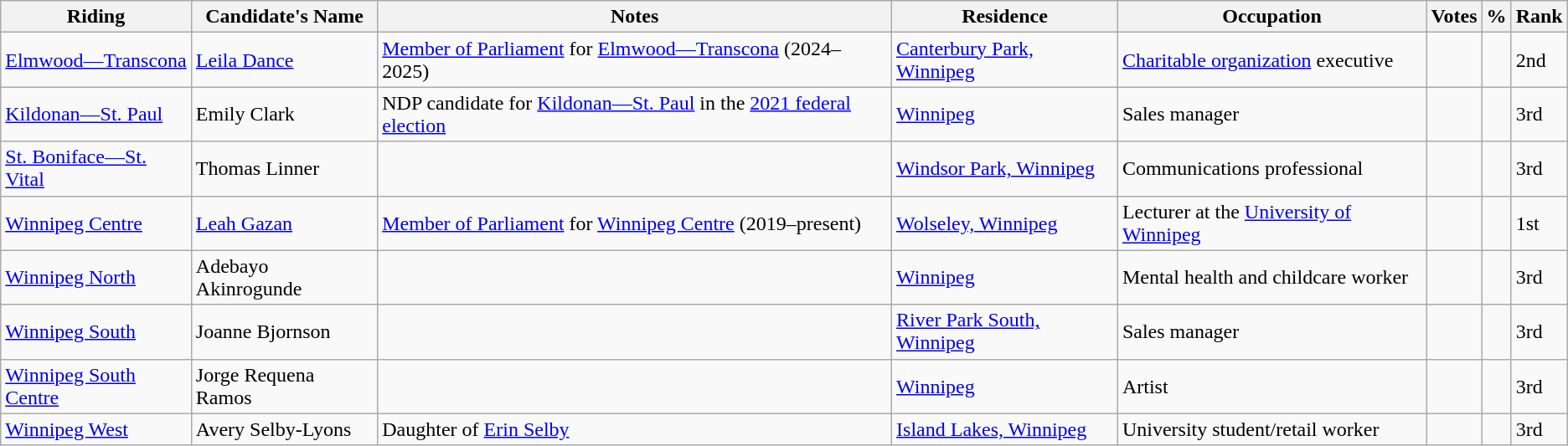<table class="wikitable sortable">
<tr>
<th>Riding<br></th>
<th>Candidate's Name</th>
<th>Notes</th>
<th>Residence</th>
<th>Occupation</th>
<th>Votes</th>
<th>%</th>
<th>Rank</th>
</tr>
<tr>
<td><a href='#'>Elmwood—Transcona</a></td>
<td><a href='#'>Leila Dance</a></td>
<td><a href='#'>Member of Parliament</a> for <a href='#'>Elmwood—Transcona</a> (2024–2025)</td>
<td><a href='#'>Canterbury Park, Winnipeg</a></td>
<td><a href='#'>Charitable organization</a> executive</td>
<td></td>
<td></td>
<td>2nd</td>
</tr>
<tr>
<td><a href='#'>Kildonan—St. Paul</a></td>
<td>Emily Clark</td>
<td>NDP candidate for <a href='#'>Kildonan—St. Paul</a> in the <a href='#'>2021 federal election</a></td>
<td><a href='#'>Winnipeg</a></td>
<td>Sales manager</td>
<td></td>
<td></td>
<td>3rd</td>
</tr>
<tr>
<td><a href='#'>St. Boniface—St. Vital</a></td>
<td>Thomas Linner</td>
<td></td>
<td><a href='#'>Windsor Park, Winnipeg</a></td>
<td>Communications professional</td>
<td></td>
<td></td>
<td>3rd</td>
</tr>
<tr>
<td><a href='#'>Winnipeg Centre</a></td>
<td><a href='#'>Leah Gazan</a></td>
<td><a href='#'>Member of Parliament</a> for <a href='#'>Winnipeg Centre</a> (2019–present)</td>
<td><a href='#'>Wolseley, Winnipeg</a></td>
<td>Lecturer at the <a href='#'>University of Winnipeg</a></td>
<td></td>
<td></td>
<td>1st</td>
</tr>
<tr>
<td><a href='#'>Winnipeg North</a></td>
<td>Adebayo Akinrogunde</td>
<td></td>
<td><a href='#'>Winnipeg</a></td>
<td>Mental health and childcare worker</td>
<td></td>
<td></td>
<td>3rd</td>
</tr>
<tr>
<td><a href='#'>Winnipeg South</a></td>
<td>Joanne Bjornson</td>
<td></td>
<td><a href='#'>River Park South, Winnipeg</a></td>
<td>Sales manager</td>
<td></td>
<td></td>
<td>3rd</td>
</tr>
<tr>
<td><a href='#'>Winnipeg South Centre</a></td>
<td>Jorge Requena Ramos</td>
<td></td>
<td><a href='#'>Winnipeg</a></td>
<td>Artist</td>
<td></td>
<td></td>
<td>3rd</td>
</tr>
<tr>
<td><a href='#'>Winnipeg West</a></td>
<td>Avery Selby-Lyons</td>
<td>Daughter of <a href='#'>Erin Selby</a></td>
<td><a href='#'>Island Lakes, Winnipeg</a></td>
<td>University student/retail worker</td>
<td></td>
<td></td>
<td>3rd</td>
</tr>
</table>
